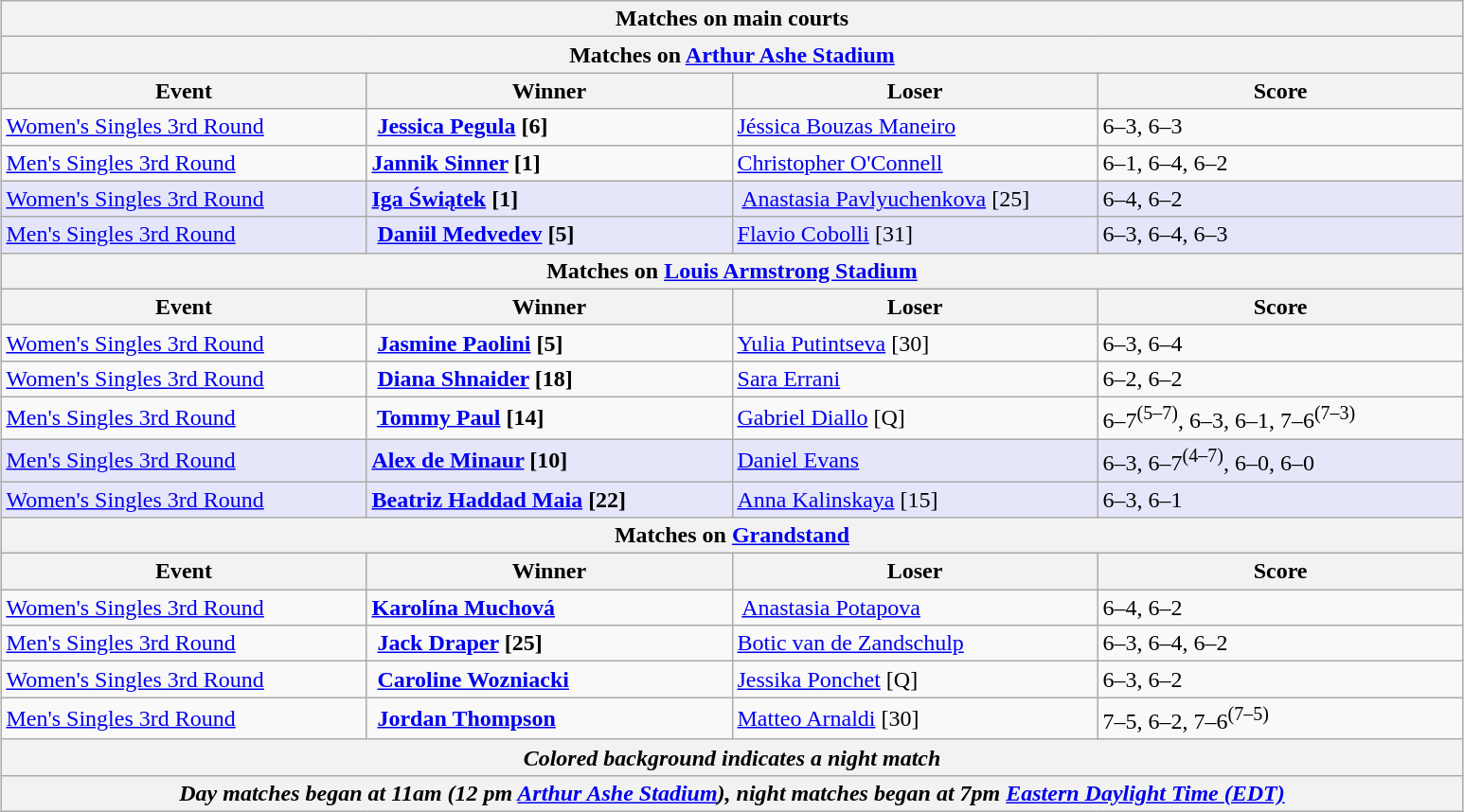<table class="wikitable" style="margin:auto;">
<tr>
<th colspan="4" style="white-space:nowrap;">Matches on main courts</th>
</tr>
<tr>
<th colspan="4"><strong>Matches on <a href='#'>Arthur Ashe Stadium</a></strong></th>
</tr>
<tr>
<th width="250">Event</th>
<th width="250">Winner</th>
<th width="250">Loser</th>
<th width="250">Score</th>
</tr>
<tr>
<td><a href='#'>Women's Singles 3rd Round</a></td>
<td><strong> <a href='#'>Jessica Pegula</a> [6]</strong></td>
<td> <a href='#'>Jéssica Bouzas Maneiro</a></td>
<td>6–3, 6–3</td>
</tr>
<tr>
<td><a href='#'>Men's Singles 3rd Round</a></td>
<td><strong> <a href='#'>Jannik Sinner</a> [1]</strong></td>
<td> <a href='#'>Christopher O'Connell</a></td>
<td>6–1, 6–4, 6–2</td>
</tr>
<tr bgcolor="lavender">
<td><a href='#'>Women's Singles 3rd Round</a></td>
<td><strong> <a href='#'>Iga Świątek</a> [1]</strong></td>
<td> <a href='#'>Anastasia Pavlyuchenkova</a> [25]</td>
<td>6–4, 6–2</td>
</tr>
<tr bgcolor="lavender">
<td><a href='#'>Men's Singles 3rd Round</a></td>
<td><strong> <a href='#'>Daniil Medvedev</a> [5]</strong></td>
<td> <a href='#'>Flavio Cobolli</a> [31]</td>
<td>6–3, 6–4, 6–3</td>
</tr>
<tr>
<th colspan="4"><strong>Matches on <a href='#'>Louis Armstrong Stadium</a></strong></th>
</tr>
<tr>
<th width="250">Event</th>
<th width="250">Winner</th>
<th width="250">Loser</th>
<th width="250">Score</th>
</tr>
<tr>
<td><a href='#'>Women's Singles 3rd Round</a></td>
<td><strong> <a href='#'>Jasmine Paolini</a> [5]</strong></td>
<td> <a href='#'>Yulia Putintseva</a> [30]</td>
<td>6–3, 6–4</td>
</tr>
<tr>
<td><a href='#'>Women's Singles 3rd Round</a></td>
<td><strong> <a href='#'>Diana Shnaider</a> [18]</strong></td>
<td> <a href='#'>Sara Errani</a></td>
<td>6–2, 6–2</td>
</tr>
<tr>
<td><a href='#'>Men's Singles 3rd Round</a></td>
<td><strong> <a href='#'>Tommy Paul</a> [14]</strong></td>
<td> <a href='#'>Gabriel Diallo</a> [Q]</td>
<td>6–7<sup>(5–7)</sup>, 6–3, 6–1, 7–6<sup>(7–3)</sup></td>
</tr>
<tr bgcolor="lavender">
<td><a href='#'>Men's Singles 3rd Round</a></td>
<td><strong> <a href='#'>Alex de Minaur</a> [10]</strong></td>
<td> <a href='#'>Daniel Evans</a></td>
<td>6–3, 6–7<sup>(4–7)</sup>, 6–0, 6–0</td>
</tr>
<tr bgcolor="lavender">
<td><a href='#'>Women's Singles 3rd Round</a></td>
<td><strong> <a href='#'>Beatriz Haddad Maia</a> [22]</strong></td>
<td> <a href='#'>Anna Kalinskaya</a> [15]</td>
<td>6–3, 6–1</td>
</tr>
<tr>
<th colspan="4"><strong>Matches on <a href='#'>Grandstand</a></strong></th>
</tr>
<tr>
<th width="250">Event</th>
<th width="250">Winner</th>
<th width="250">Loser</th>
<th width="250">Score</th>
</tr>
<tr>
<td><a href='#'>Women's Singles 3rd Round</a></td>
<td><strong> <a href='#'>Karolína Muchová</a></strong></td>
<td> <a href='#'>Anastasia Potapova</a></td>
<td>6–4, 6–2</td>
</tr>
<tr>
<td><a href='#'>Men's Singles 3rd Round</a></td>
<td><strong> <a href='#'>Jack Draper</a> [25]</strong></td>
<td> <a href='#'>Botic van de Zandschulp</a></td>
<td>6–3, 6–4, 6–2</td>
</tr>
<tr>
<td><a href='#'>Women's Singles 3rd Round</a></td>
<td><strong> <a href='#'>Caroline Wozniacki</a></strong></td>
<td> <a href='#'>Jessika Ponchet</a> [Q]</td>
<td>6–3, 6–2</td>
</tr>
<tr>
<td><a href='#'>Men's Singles 3rd Round</a></td>
<td><strong> <a href='#'>Jordan Thompson</a></strong></td>
<td> <a href='#'>Matteo Arnaldi</a> [30]</td>
<td>7–5, 6–2, 7–6<sup>(7–5)</sup></td>
</tr>
<tr>
<th colspan="4"><em>Colored background indicates a night match</em></th>
</tr>
<tr>
<th colspan="4"><em>Day matches began at 11am (12 pm <a href='#'>Arthur Ashe Stadium</a>), night matches began at 7pm <a href='#'>Eastern Daylight Time (EDT)</a></em></th>
</tr>
</table>
